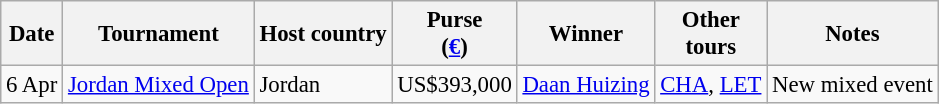<table class="wikitable" style="font-size:95%">
<tr>
<th>Date</th>
<th>Tournament</th>
<th>Host country</th>
<th>Purse<br>(<a href='#'>€</a>)</th>
<th>Winner</th>
<th>Other<br>tours</th>
<th>Notes</th>
</tr>
<tr>
<td>6 Apr</td>
<td><a href='#'>Jordan Mixed Open</a></td>
<td>Jordan</td>
<td align=right>US$393,000</td>
<td> <a href='#'>Daan Huizing</a></td>
<td><a href='#'>CHA</a>, <a href='#'>LET</a></td>
<td>New mixed event</td>
</tr>
</table>
